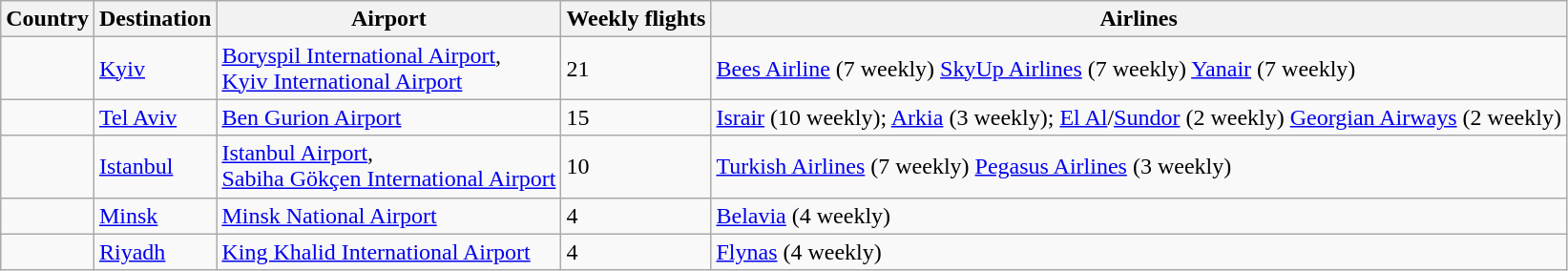<table class="wikitable sortable" style="text-align: left">
<tr>
<th>Country</th>
<th>Destination</th>
<th>Airport</th>
<th>Weekly flights</th>
<th>Airlines</th>
</tr>
<tr>
<td></td>
<td><a href='#'>Kyiv</a></td>
<td><a href='#'>Boryspil International Airport</a>,<br><a href='#'>Kyiv International Airport</a></td>
<td>21</td>
<td><a href='#'>Bees Airline</a> (7 weekly) <a href='#'>SkyUp Airlines</a> (7 weekly) <a href='#'>Yanair</a> (7 weekly)</td>
</tr>
<tr>
<td></td>
<td><a href='#'>Tel Aviv</a></td>
<td><a href='#'>Ben Gurion Airport</a></td>
<td>15</td>
<td><a href='#'>Israir</a> (10 weekly); <a href='#'>Arkia</a> (3 weekly); <a href='#'>El Al</a>/<a href='#'>Sundor</a> (2 weekly) <a href='#'>Georgian Airways</a> (2 weekly)</td>
</tr>
<tr>
<td></td>
<td><a href='#'>Istanbul</a></td>
<td><a href='#'>Istanbul Airport</a>,<br><a href='#'>Sabiha Gökçen International Airport</a></td>
<td>10</td>
<td><a href='#'>Turkish Airlines</a> (7 weekly) <a href='#'>Pegasus Airlines</a> (3 weekly)</td>
</tr>
<tr>
<td></td>
<td><a href='#'>Minsk</a></td>
<td><a href='#'>Minsk National Airport</a></td>
<td>4</td>
<td><a href='#'>Belavia</a> (4 weekly)</td>
</tr>
<tr>
<td></td>
<td><a href='#'>Riyadh</a></td>
<td><a href='#'>King Khalid International Airport</a></td>
<td>4</td>
<td><a href='#'>Flynas</a> (4 weekly)</td>
</tr>
</table>
